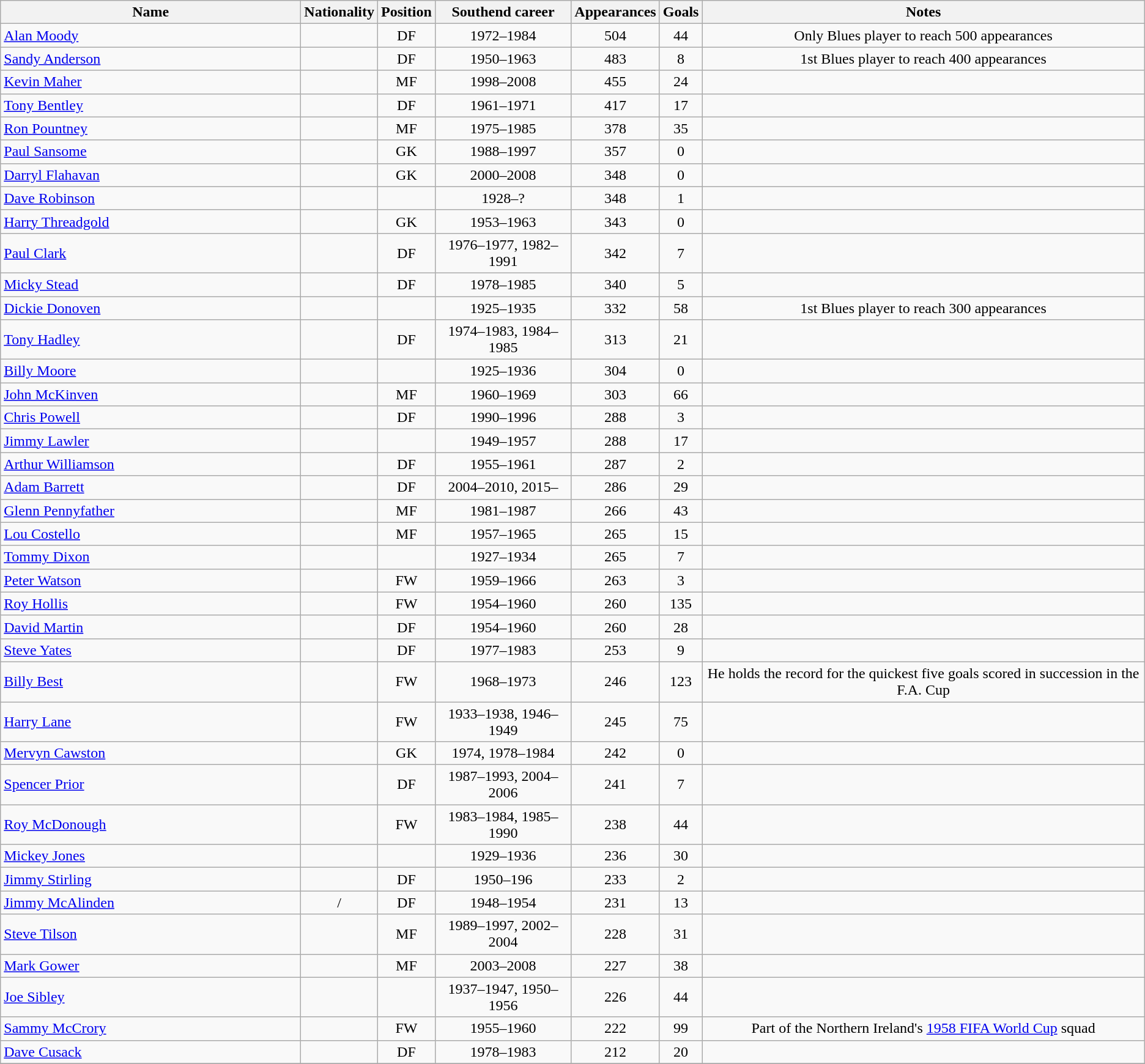<table class="wikitable sortable" style="text-align: center;">
<tr>
<th style="width:20em">Name</th>
<th>Nationality</th>
<th>Position</th>
<th>Southend career</th>
<th>Appearances</th>
<th>Goals</th>
<th>Notes</th>
</tr>
<tr>
<td align="left"><a href='#'>Alan Moody</a></td>
<td></td>
<td>DF</td>
<td>1972–1984</td>
<td>504</td>
<td>44</td>
<td>Only Blues player to reach 500 appearances</td>
</tr>
<tr>
<td align="left"><a href='#'>Sandy Anderson</a></td>
<td></td>
<td>DF</td>
<td>1950–1963</td>
<td>483</td>
<td>8</td>
<td>1st Blues player to reach 400 appearances</td>
</tr>
<tr>
<td align="left"><a href='#'>Kevin Maher</a></td>
<td></td>
<td>MF</td>
<td>1998–2008</td>
<td>455</td>
<td>24</td>
<td></td>
</tr>
<tr>
<td align="left"><a href='#'>Tony Bentley</a></td>
<td></td>
<td>DF</td>
<td>1961–1971</td>
<td>417</td>
<td>17</td>
<td></td>
</tr>
<tr>
<td align="left"><a href='#'>Ron Pountney</a></td>
<td></td>
<td>MF</td>
<td>1975–1985</td>
<td>378</td>
<td>35</td>
<td></td>
</tr>
<tr>
<td align="left"><a href='#'>Paul Sansome</a></td>
<td></td>
<td>GK</td>
<td>1988–1997</td>
<td>357</td>
<td>0</td>
<td></td>
</tr>
<tr>
<td align="left"><a href='#'>Darryl Flahavan</a></td>
<td></td>
<td>GK</td>
<td>2000–2008</td>
<td>348</td>
<td>0</td>
<td></td>
</tr>
<tr>
<td align="left"><a href='#'>Dave Robinson</a></td>
<td></td>
<td></td>
<td>1928–?</td>
<td>348</td>
<td>1</td>
<td></td>
</tr>
<tr>
<td align="left"><a href='#'>Harry Threadgold</a></td>
<td></td>
<td>GK</td>
<td>1953–1963</td>
<td>343</td>
<td>0</td>
<td></td>
</tr>
<tr>
<td align="left"><a href='#'>Paul Clark</a></td>
<td></td>
<td>DF</td>
<td>1976–1977, 1982–1991</td>
<td>342</td>
<td>7</td>
<td></td>
</tr>
<tr>
<td align="left"><a href='#'>Micky Stead</a></td>
<td></td>
<td>DF</td>
<td>1978–1985</td>
<td>340</td>
<td>5</td>
<td></td>
</tr>
<tr>
<td align="left"><a href='#'>Dickie Donoven</a></td>
<td></td>
<td></td>
<td>1925–1935</td>
<td>332</td>
<td>58</td>
<td>1st Blues player to reach 300 appearances</td>
</tr>
<tr>
<td align="left"><a href='#'>Tony Hadley</a></td>
<td></td>
<td>DF</td>
<td>1974–1983, 1984–1985</td>
<td>313</td>
<td>21</td>
<td></td>
</tr>
<tr>
<td align="left"><a href='#'>Billy Moore</a></td>
<td></td>
<td></td>
<td>1925–1936</td>
<td>304</td>
<td>0</td>
<td></td>
</tr>
<tr>
<td align="left"><a href='#'>John McKinven</a></td>
<td></td>
<td>MF</td>
<td>1960–1969</td>
<td>303</td>
<td>66</td>
<td></td>
</tr>
<tr>
<td align="left"><a href='#'>Chris Powell</a></td>
<td></td>
<td>DF</td>
<td>1990–1996</td>
<td>288</td>
<td>3</td>
<td></td>
</tr>
<tr>
<td align="left"><a href='#'>Jimmy Lawler</a></td>
<td></td>
<td></td>
<td>1949–1957</td>
<td>288</td>
<td>17</td>
<td></td>
</tr>
<tr>
<td align="left"><a href='#'>Arthur Williamson</a></td>
<td></td>
<td>DF</td>
<td>1955–1961</td>
<td>287</td>
<td>2</td>
<td></td>
</tr>
<tr>
<td align="left"><a href='#'>Adam Barrett</a></td>
<td></td>
<td>DF</td>
<td>2004–2010, 2015–</td>
<td>286</td>
<td>29</td>
<td></td>
</tr>
<tr>
<td align="left"><a href='#'>Glenn Pennyfather</a></td>
<td></td>
<td>MF</td>
<td>1981–1987</td>
<td>266</td>
<td>43</td>
<td></td>
</tr>
<tr>
<td align="left"><a href='#'>Lou Costello</a></td>
<td></td>
<td>MF</td>
<td>1957–1965</td>
<td>265</td>
<td>15</td>
<td></td>
</tr>
<tr>
<td align="left"><a href='#'>Tommy Dixon</a></td>
<td></td>
<td></td>
<td>1927–1934</td>
<td>265</td>
<td>7</td>
<td></td>
</tr>
<tr>
<td align="left"><a href='#'>Peter Watson</a></td>
<td></td>
<td>FW</td>
<td>1959–1966</td>
<td>263</td>
<td>3</td>
<td></td>
</tr>
<tr>
<td align="left"><a href='#'>Roy Hollis</a></td>
<td></td>
<td>FW</td>
<td>1954–1960</td>
<td>260</td>
<td>135</td>
<td></td>
</tr>
<tr>
<td align="left"><a href='#'>David Martin</a></td>
<td></td>
<td>DF</td>
<td>1954–1960</td>
<td>260</td>
<td>28</td>
<td></td>
</tr>
<tr>
<td align="left"><a href='#'>Steve Yates</a></td>
<td></td>
<td>DF</td>
<td>1977–1983</td>
<td>253</td>
<td>9</td>
<td></td>
</tr>
<tr>
<td align="left"><a href='#'>Billy Best</a></td>
<td></td>
<td>FW</td>
<td>1968–1973</td>
<td>246</td>
<td>123</td>
<td>He holds the record for the quickest five goals scored in succession in the F.A. Cup</td>
</tr>
<tr>
<td align="left"><a href='#'>Harry Lane</a></td>
<td></td>
<td>FW</td>
<td>1933–1938, 1946–1949</td>
<td>245</td>
<td>75</td>
<td></td>
</tr>
<tr>
<td align="left"><a href='#'>Mervyn Cawston</a></td>
<td></td>
<td>GK</td>
<td>1974, 1978–1984</td>
<td>242</td>
<td>0</td>
<td></td>
</tr>
<tr>
<td align="left"><a href='#'>Spencer Prior</a></td>
<td></td>
<td>DF</td>
<td>1987–1993, 2004–2006</td>
<td>241</td>
<td>7</td>
<td></td>
</tr>
<tr>
<td align="left"><a href='#'>Roy McDonough</a></td>
<td></td>
<td>FW</td>
<td>1983–1984, 1985–1990</td>
<td>238</td>
<td>44</td>
<td></td>
</tr>
<tr>
<td align="left"><a href='#'>Mickey Jones</a></td>
<td></td>
<td></td>
<td>1929–1936</td>
<td>236</td>
<td>30</td>
<td></td>
</tr>
<tr>
<td align="left"><a href='#'>Jimmy Stirling</a></td>
<td></td>
<td>DF</td>
<td>1950–196</td>
<td>233</td>
<td>2</td>
<td></td>
</tr>
<tr>
<td align="left"><a href='#'>Jimmy McAlinden</a></td>
<td> /<br></td>
<td>DF</td>
<td>1948–1954</td>
<td>231</td>
<td>13</td>
<td></td>
</tr>
<tr>
<td align="left"><a href='#'>Steve Tilson</a></td>
<td></td>
<td>MF</td>
<td>1989–1997, 2002–2004</td>
<td>228</td>
<td>31</td>
<td></td>
</tr>
<tr>
<td align="left"><a href='#'>Mark Gower</a></td>
<td></td>
<td>MF</td>
<td>2003–2008</td>
<td>227</td>
<td>38</td>
<td></td>
</tr>
<tr>
<td align="left"><a href='#'>Joe Sibley</a></td>
<td></td>
<td></td>
<td>1937–1947, 1950–1956</td>
<td>226</td>
<td>44</td>
<td></td>
</tr>
<tr>
<td align="left"><a href='#'>Sammy McCrory</a></td>
<td></td>
<td>FW</td>
<td>1955–1960</td>
<td>222</td>
<td>99</td>
<td>Part of the Northern Ireland's <a href='#'>1958 FIFA World Cup</a> squad</td>
</tr>
<tr>
<td align="left"><a href='#'>Dave Cusack</a></td>
<td></td>
<td>DF</td>
<td>1978–1983</td>
<td>212</td>
<td>20</td>
<td></td>
</tr>
<tr>
</tr>
</table>
